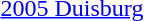<table>
<tr>
<td><a href='#'>2005 Duisburg</a></td>
<td></td>
<td></td>
<td></td>
</tr>
</table>
